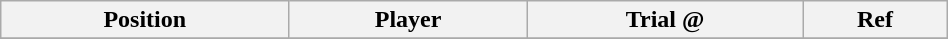<table class="wikitable sortable" style="width:50%; text-align:center; font-size:100%; text-align:left;">
<tr>
<th><strong>Position</strong></th>
<th><strong>Player</strong></th>
<th><strong>Trial @</strong></th>
<th><strong>Ref</strong></th>
</tr>
<tr>
</tr>
</table>
